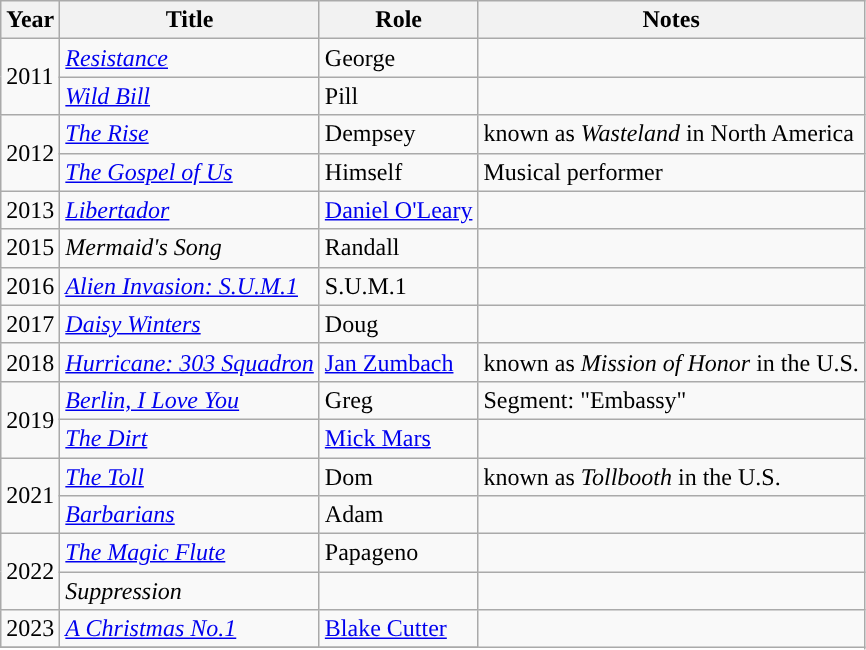<table class="wikitable sortable">
<tr>
<th>Year</th>
<th>Title</th>
<th>Role</th>
<th class="unsortable">Notes</th>
</tr>
<tr>
<td rowspan="2">2011</td>
<td><em><a href='#'>Resistance</a></em></td>
<td>George</td>
<td></td>
</tr>
<tr>
<td><em><a href='#'>Wild Bill</a></em></td>
<td>Pill</td>
<td></td>
</tr>
<tr>
<td rowspan="2">2012</td>
<td><em><a href='#'>The Rise</a></em></td>
<td>Dempsey</td>
<td>known as <em>Wasteland</em> in North America</td>
</tr>
<tr>
<td><em><a href='#'>The Gospel of Us</a></em></td>
<td>Himself</td>
<td>Musical performer</td>
</tr>
<tr>
<td>2013</td>
<td><em><a href='#'>Libertador</a></em></td>
<td><a href='#'>Daniel O'Leary</a></td>
<td></td>
</tr>
<tr>
<td>2015</td>
<td><em>Mermaid's Song</em></td>
<td>Randall</td>
<td></td>
</tr>
<tr>
<td>2016</td>
<td><em><a href='#'>Alien Invasion: S.U.M.1</a></em></td>
<td>S.U.M.1</td>
<td></td>
</tr>
<tr>
<td>2017</td>
<td><em><a href='#'>Daisy Winters</a></em></td>
<td>Doug</td>
<td></td>
</tr>
<tr>
<td>2018</td>
<td><em><a href='#'>Hurricane: 303 Squadron</a></em></td>
<td><a href='#'>Jan Zumbach</a></td>
<td>known as <em>Mission of Honor</em> in the U.S.</td>
</tr>
<tr>
<td rowspan="2">2019</td>
<td><em><a href='#'>Berlin, I Love You</a></em></td>
<td>Greg</td>
<td>Segment: "Embassy"</td>
</tr>
<tr>
<td><em><a href='#'>The Dirt</a></em></td>
<td><a href='#'>Mick Mars</a></td>
<td></td>
</tr>
<tr>
<td rowspan="2”">2021</td>
<td><em><a href='#'>The Toll</a></em></td>
<td>Dom</td>
<td>known as <em>Tollbooth</em> in the U.S.</td>
</tr>
<tr>
<td><em><a href='#'>Barbarians</a></em></td>
<td>Adam</td>
<td></td>
</tr>
<tr>
<td rowspan="2">2022</td>
<td><em><a href='#'>The Magic Flute</a></em></td>
<td>Papageno</td>
<td></td>
</tr>
<tr>
<td><em>Suppression</em></td>
<td></td>
<td></td>
</tr>
<tr>
<td>2023</td>
<td><em><a href='#'>A Christmas No.1</a></em></td>
<td><a href='#'>Blake Cutter</a></td>
</tr>
<tr>
</tr>
</table>
